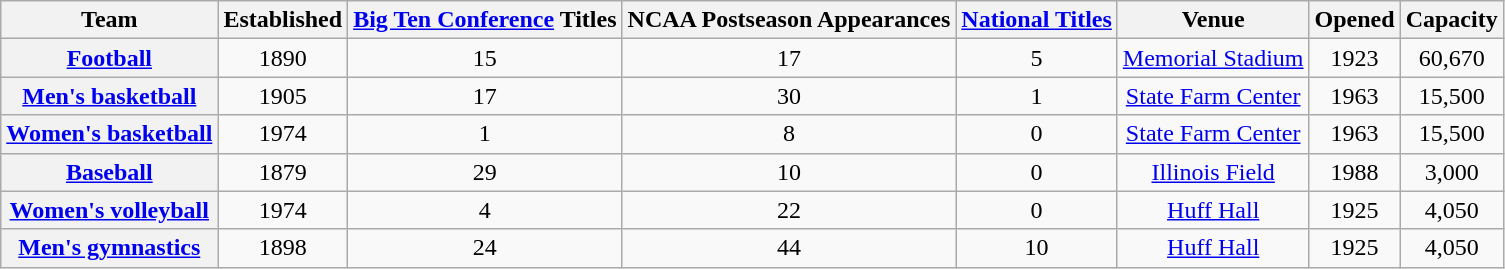<table class="wikitable" style="text-align:center;">
<tr>
<th>Team</th>
<th>Established</th>
<th><a href='#'>Big Ten Conference</a> Titles</th>
<th>NCAA Postseason Appearances</th>
<th><a href='#'>National Titles</a></th>
<th>Venue</th>
<th>Opened</th>
<th>Capacity</th>
</tr>
<tr>
<th><a href='#'>Football</a></th>
<td>1890</td>
<td>15</td>
<td>17</td>
<td>5</td>
<td><a href='#'>Memorial Stadium</a></td>
<td>1923</td>
<td>60,670</td>
</tr>
<tr>
<th><a href='#'>Men's basketball</a></th>
<td>1905</td>
<td>17</td>
<td>30</td>
<td>1</td>
<td><a href='#'>State Farm Center</a></td>
<td>1963</td>
<td>15,500</td>
</tr>
<tr>
<th><a href='#'>Women's basketball</a></th>
<td>1974</td>
<td>1</td>
<td>8</td>
<td>0</td>
<td><a href='#'>State Farm Center</a></td>
<td>1963</td>
<td>15,500</td>
</tr>
<tr>
<th><a href='#'>Baseball</a></th>
<td>1879</td>
<td>29</td>
<td>10</td>
<td>0</td>
<td><a href='#'>Illinois Field</a></td>
<td>1988</td>
<td>3,000</td>
</tr>
<tr>
<th><a href='#'>Women's volleyball</a></th>
<td>1974 </td>
<td>4</td>
<td>22</td>
<td>0</td>
<td><a href='#'>Huff Hall</a></td>
<td>1925</td>
<td>4,050</td>
</tr>
<tr>
<th><a href='#'>Men's gymnastics</a></th>
<td>1898 </td>
<td>24</td>
<td>44</td>
<td>10</td>
<td><a href='#'>Huff Hall</a></td>
<td>1925</td>
<td>4,050</td>
</tr>
</table>
